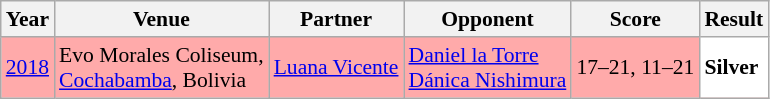<table class="sortable wikitable" style="font-size: 90%;">
<tr>
<th>Year</th>
<th>Venue</th>
<th>Partner</th>
<th>Opponent</th>
<th>Score</th>
<th>Result</th>
</tr>
<tr style="background:#FFAAAA">
<td align="center"><a href='#'>2018</a></td>
<td align="left">Evo Morales Coliseum,<br><a href='#'>Cochabamba</a>, Bolivia</td>
<td align="left"> <a href='#'>Luana Vicente</a></td>
<td align="left"> <a href='#'>Daniel la Torre</a><br> <a href='#'>Dánica Nishimura</a></td>
<td align="left">17–21, 11–21</td>
<td style="text-align:left; background:white"> <strong>Silver</strong></td>
</tr>
</table>
